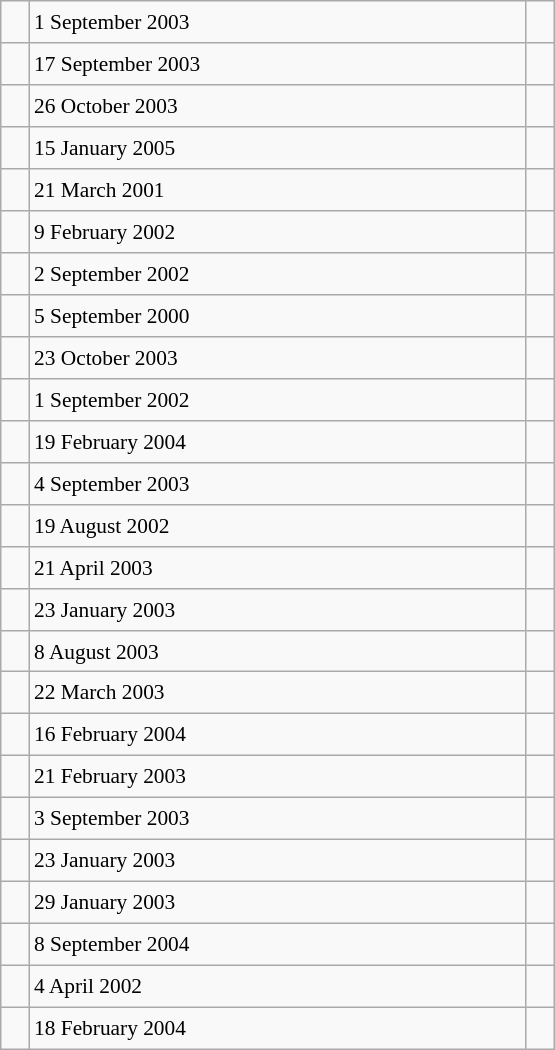<table class="wikitable" style="font-size: 89%; float: left; width: 26em; margin-right: 1em; height: 700px">
<tr>
<td></td>
<td>1 September 2003</td>
<td></td>
</tr>
<tr>
<td></td>
<td>17 September 2003</td>
<td></td>
</tr>
<tr>
<td></td>
<td>26 October 2003</td>
<td></td>
</tr>
<tr>
<td></td>
<td>15 January 2005</td>
<td></td>
</tr>
<tr>
<td></td>
<td>21 March 2001</td>
<td></td>
</tr>
<tr>
<td></td>
<td>9 February 2002</td>
<td></td>
</tr>
<tr>
<td></td>
<td>2 September 2002</td>
<td></td>
</tr>
<tr>
<td></td>
<td>5 September 2000</td>
<td></td>
</tr>
<tr>
<td></td>
<td>23 October 2003</td>
<td></td>
</tr>
<tr>
<td></td>
<td>1 September 2002</td>
<td></td>
</tr>
<tr>
<td></td>
<td>19 February 2004</td>
<td></td>
</tr>
<tr>
<td></td>
<td>4 September 2003</td>
<td></td>
</tr>
<tr>
<td></td>
<td>19 August 2002</td>
<td></td>
</tr>
<tr>
<td></td>
<td>21 April 2003</td>
<td></td>
</tr>
<tr>
<td></td>
<td>23 January 2003</td>
<td></td>
</tr>
<tr>
<td></td>
<td>8 August 2003</td>
<td></td>
</tr>
<tr>
<td></td>
<td>22 March 2003</td>
<td></td>
</tr>
<tr>
<td></td>
<td>16 February 2004</td>
<td></td>
</tr>
<tr>
<td></td>
<td>21 February 2003</td>
<td></td>
</tr>
<tr>
<td></td>
<td>3 September 2003</td>
<td></td>
</tr>
<tr>
<td></td>
<td>23 January 2003</td>
<td></td>
</tr>
<tr>
<td></td>
<td>29 January 2003</td>
<td></td>
</tr>
<tr>
<td></td>
<td>8 September 2004</td>
<td></td>
</tr>
<tr>
<td></td>
<td>4 April 2002</td>
<td></td>
</tr>
<tr>
<td></td>
<td>18 February 2004</td>
<td></td>
</tr>
</table>
